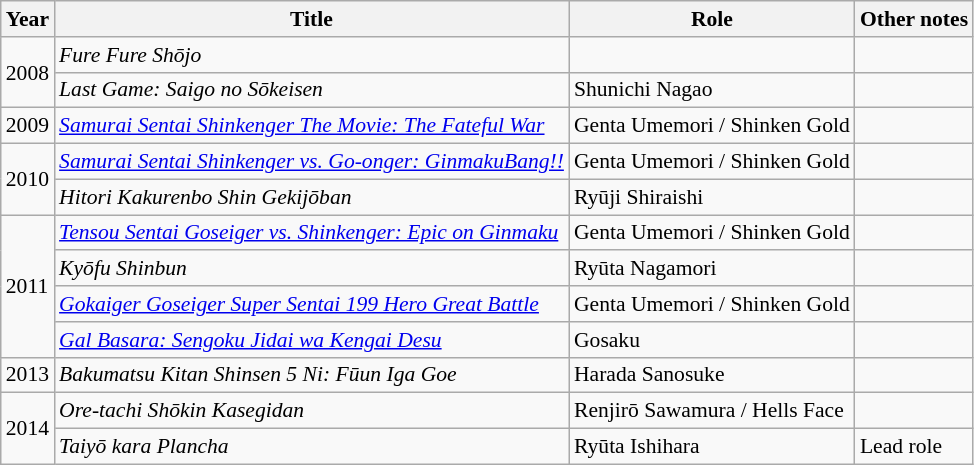<table class="wikitable" style="font-size: 90%;">
<tr>
<th>Year</th>
<th>Title</th>
<th>Role</th>
<th>Other notes</th>
</tr>
<tr>
<td rowspan="2">2008</td>
<td><em>Fure Fure Shōjo</em></td>
<td></td>
<td></td>
</tr>
<tr>
<td><em>Last Game: Saigo no Sōkeisen</em></td>
<td>Shunichi Nagao</td>
<td></td>
</tr>
<tr>
<td>2009</td>
<td><em><a href='#'>Samurai Sentai Shinkenger The Movie: The Fateful War</a></em></td>
<td>Genta Umemori / Shinken Gold</td>
<td></td>
</tr>
<tr>
<td rowspan="2">2010</td>
<td><em><a href='#'>Samurai Sentai Shinkenger vs. Go-onger: GinmakuBang!!</a></em></td>
<td>Genta Umemori / Shinken Gold</td>
<td></td>
</tr>
<tr>
<td><em>Hitori Kakurenbo Shin Gekijōban</em></td>
<td>Ryūji Shiraishi</td>
<td></td>
</tr>
<tr>
<td rowspan="4">2011</td>
<td><em><a href='#'>Tensou Sentai Goseiger vs. Shinkenger: Epic on Ginmaku</a></em></td>
<td>Genta Umemori / Shinken Gold</td>
<td></td>
</tr>
<tr>
<td><em>Kyōfu Shinbun</em></td>
<td>Ryūta Nagamori</td>
<td></td>
</tr>
<tr>
<td><em><a href='#'>Gokaiger Goseiger Super Sentai 199 Hero Great Battle</a></em></td>
<td>Genta Umemori / Shinken Gold</td>
<td></td>
</tr>
<tr>
<td><em><a href='#'>Gal Basara: Sengoku Jidai wa Kengai Desu</a></em></td>
<td>Gosaku</td>
<td></td>
</tr>
<tr>
<td>2013</td>
<td><em>Bakumatsu Kitan Shinsen 5 Ni: Fūun Iga Goe</em></td>
<td>Harada Sanosuke</td>
<td></td>
</tr>
<tr>
<td rowspan="2">2014</td>
<td><em>Ore-tachi Shōkin Kasegidan</em></td>
<td>Renjirō Sawamura / Hells Face</td>
<td></td>
</tr>
<tr>
<td><em>Taiyō kara Plancha</em></td>
<td>Ryūta Ishihara</td>
<td>Lead role</td>
</tr>
</table>
